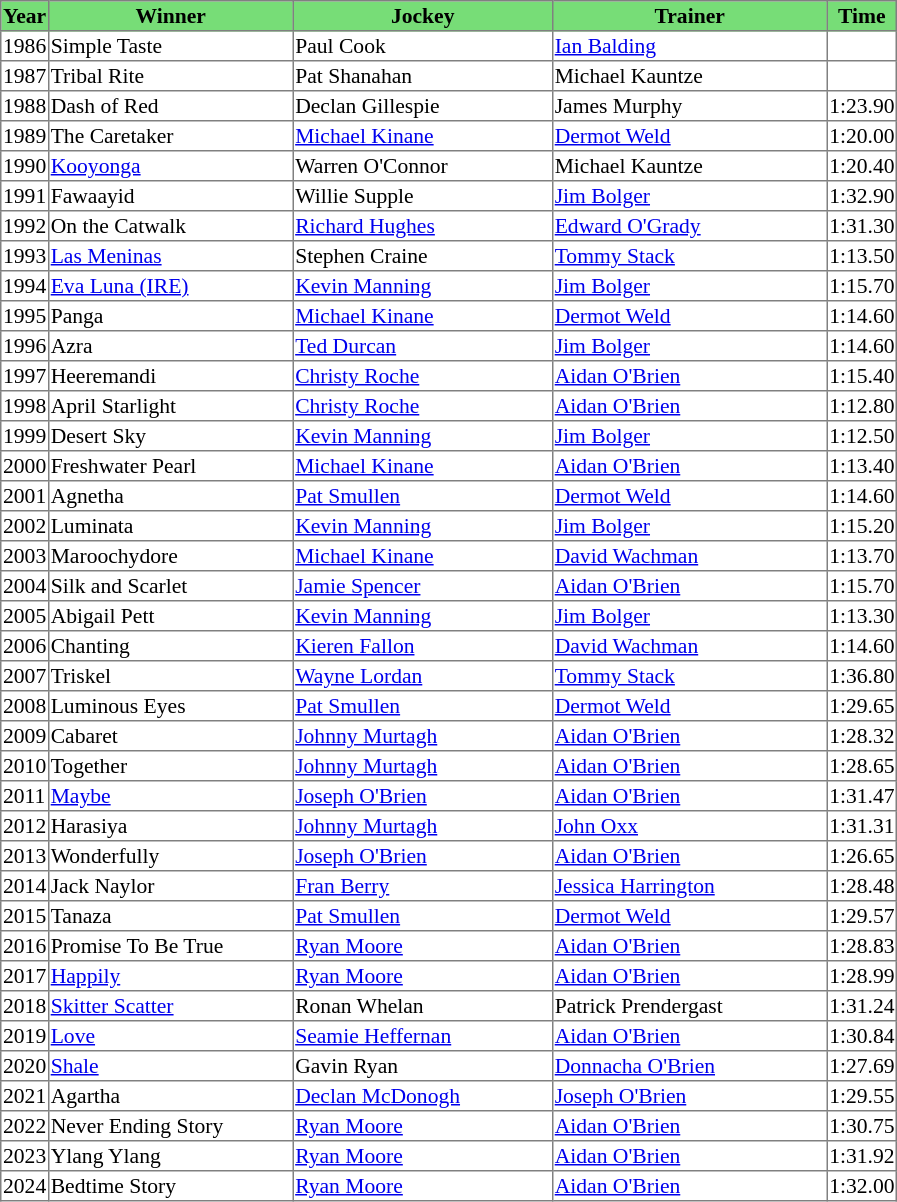<table class = "sortable" | border="1" style="border-collapse: collapse; font-size:90%">
<tr bgcolor="#77dd77" align="center">
<th>Year</th>
<th>Winner</th>
<th>Jockey</th>
<th>Trainer</th>
<th>Time</th>
</tr>
<tr>
<td>1986</td>
<td width=160px>Simple Taste</td>
<td width=170px>Paul Cook</td>
<td width=180px><a href='#'>Ian Balding</a></td>
<td></td>
</tr>
<tr>
<td>1987</td>
<td>Tribal Rite</td>
<td>Pat Shanahan</td>
<td>Michael Kauntze</td>
<td></td>
</tr>
<tr>
<td>1988</td>
<td>Dash of Red</td>
<td>Declan Gillespie</td>
<td>James Murphy</td>
<td>1:23.90</td>
</tr>
<tr>
<td>1989</td>
<td>The Caretaker</td>
<td><a href='#'>Michael Kinane</a></td>
<td><a href='#'>Dermot Weld</a></td>
<td>1:20.00</td>
</tr>
<tr>
<td>1990</td>
<td><a href='#'>Kooyonga</a></td>
<td>Warren O'Connor</td>
<td>Michael Kauntze</td>
<td>1:20.40</td>
</tr>
<tr>
<td>1991</td>
<td>Fawaayid</td>
<td>Willie Supple</td>
<td><a href='#'>Jim Bolger</a></td>
<td>1:32.90</td>
</tr>
<tr>
<td>1992</td>
<td>On the Catwalk</td>
<td><a href='#'>Richard Hughes</a></td>
<td><a href='#'>Edward O'Grady</a></td>
<td>1:31.30</td>
</tr>
<tr>
<td>1993</td>
<td><a href='#'>Las Meninas</a></td>
<td>Stephen Craine</td>
<td><a href='#'>Tommy Stack</a></td>
<td>1:13.50</td>
</tr>
<tr>
<td>1994</td>
<td><a href='#'>Eva Luna (IRE)</a></td>
<td><a href='#'>Kevin Manning</a></td>
<td><a href='#'>Jim Bolger</a></td>
<td>1:15.70</td>
</tr>
<tr>
<td>1995</td>
<td>Panga</td>
<td><a href='#'>Michael Kinane</a></td>
<td><a href='#'>Dermot Weld</a></td>
<td>1:14.60</td>
</tr>
<tr>
<td>1996</td>
<td>Azra</td>
<td><a href='#'>Ted Durcan</a></td>
<td><a href='#'>Jim Bolger</a></td>
<td>1:14.60</td>
</tr>
<tr>
<td>1997</td>
<td>Heeremandi</td>
<td><a href='#'>Christy Roche</a></td>
<td><a href='#'>Aidan O'Brien</a></td>
<td>1:15.40</td>
</tr>
<tr>
<td>1998</td>
<td>April Starlight</td>
<td><a href='#'>Christy Roche</a></td>
<td><a href='#'>Aidan O'Brien</a></td>
<td>1:12.80</td>
</tr>
<tr>
<td>1999</td>
<td>Desert Sky</td>
<td><a href='#'>Kevin Manning</a></td>
<td><a href='#'>Jim Bolger</a></td>
<td>1:12.50</td>
</tr>
<tr>
<td>2000</td>
<td>Freshwater Pearl</td>
<td><a href='#'>Michael Kinane</a></td>
<td><a href='#'>Aidan O'Brien</a></td>
<td>1:13.40</td>
</tr>
<tr>
<td>2001</td>
<td>Agnetha</td>
<td><a href='#'>Pat Smullen</a></td>
<td><a href='#'>Dermot Weld</a></td>
<td>1:14.60</td>
</tr>
<tr>
<td>2002</td>
<td>Luminata</td>
<td><a href='#'>Kevin Manning</a></td>
<td><a href='#'>Jim Bolger</a></td>
<td>1:15.20</td>
</tr>
<tr>
<td>2003</td>
<td>Maroochydore</td>
<td><a href='#'>Michael Kinane</a></td>
<td><a href='#'>David Wachman</a></td>
<td>1:13.70</td>
</tr>
<tr>
<td>2004</td>
<td>Silk and Scarlet</td>
<td><a href='#'>Jamie Spencer</a></td>
<td><a href='#'>Aidan O'Brien</a></td>
<td>1:15.70</td>
</tr>
<tr>
<td>2005</td>
<td>Abigail Pett</td>
<td><a href='#'>Kevin Manning</a></td>
<td><a href='#'>Jim Bolger</a></td>
<td>1:13.30</td>
</tr>
<tr>
<td>2006</td>
<td>Chanting</td>
<td><a href='#'>Kieren Fallon</a></td>
<td><a href='#'>David Wachman</a></td>
<td>1:14.60</td>
</tr>
<tr>
<td>2007</td>
<td>Triskel</td>
<td><a href='#'>Wayne Lordan</a></td>
<td><a href='#'>Tommy Stack</a></td>
<td>1:36.80</td>
</tr>
<tr>
<td>2008</td>
<td>Luminous Eyes</td>
<td><a href='#'>Pat Smullen</a></td>
<td><a href='#'>Dermot Weld</a></td>
<td>1:29.65</td>
</tr>
<tr>
<td>2009</td>
<td>Cabaret</td>
<td><a href='#'>Johnny Murtagh</a></td>
<td><a href='#'>Aidan O'Brien</a></td>
<td>1:28.32</td>
</tr>
<tr>
<td>2010</td>
<td>Together</td>
<td><a href='#'>Johnny Murtagh</a></td>
<td><a href='#'>Aidan O'Brien</a></td>
<td>1:28.65</td>
</tr>
<tr>
<td>2011</td>
<td><a href='#'>Maybe</a></td>
<td><a href='#'>Joseph O'Brien</a></td>
<td><a href='#'>Aidan O'Brien</a></td>
<td>1:31.47</td>
</tr>
<tr>
<td>2012</td>
<td>Harasiya</td>
<td><a href='#'>Johnny Murtagh</a></td>
<td><a href='#'>John Oxx</a></td>
<td>1:31.31</td>
</tr>
<tr>
<td>2013</td>
<td>Wonderfully</td>
<td><a href='#'>Joseph O'Brien</a></td>
<td><a href='#'>Aidan O'Brien</a></td>
<td>1:26.65</td>
</tr>
<tr>
<td>2014</td>
<td>Jack Naylor</td>
<td><a href='#'>Fran Berry</a></td>
<td><a href='#'>Jessica Harrington</a></td>
<td>1:28.48</td>
</tr>
<tr>
<td>2015</td>
<td>Tanaza</td>
<td><a href='#'>Pat Smullen</a></td>
<td><a href='#'>Dermot Weld</a></td>
<td>1:29.57</td>
</tr>
<tr>
<td>2016</td>
<td>Promise To Be True</td>
<td><a href='#'>Ryan Moore</a></td>
<td><a href='#'>Aidan O'Brien</a></td>
<td>1:28.83</td>
</tr>
<tr>
<td>2017</td>
<td><a href='#'>Happily</a></td>
<td><a href='#'>Ryan Moore</a></td>
<td><a href='#'>Aidan O'Brien</a></td>
<td>1:28.99</td>
</tr>
<tr>
<td>2018</td>
<td><a href='#'>Skitter Scatter</a></td>
<td>Ronan Whelan</td>
<td>Patrick Prendergast</td>
<td>1:31.24</td>
</tr>
<tr>
<td>2019</td>
<td><a href='#'>Love</a></td>
<td><a href='#'>Seamie Heffernan</a></td>
<td><a href='#'>Aidan O'Brien</a></td>
<td>1:30.84</td>
</tr>
<tr>
<td>2020</td>
<td><a href='#'>Shale</a></td>
<td>Gavin Ryan</td>
<td><a href='#'>Donnacha O'Brien</a></td>
<td>1:27.69</td>
</tr>
<tr>
<td>2021</td>
<td>Agartha</td>
<td><a href='#'>Declan McDonogh</a></td>
<td><a href='#'>Joseph O'Brien</a></td>
<td>1:29.55</td>
</tr>
<tr>
<td>2022</td>
<td>Never Ending Story</td>
<td><a href='#'>Ryan Moore</a></td>
<td><a href='#'>Aidan O'Brien</a></td>
<td>1:30.75</td>
</tr>
<tr>
<td>2023</td>
<td>Ylang Ylang</td>
<td><a href='#'>Ryan Moore</a></td>
<td><a href='#'>Aidan O'Brien</a></td>
<td>1:31.92</td>
</tr>
<tr>
<td>2024</td>
<td>Bedtime Story</td>
<td><a href='#'>Ryan Moore</a></td>
<td><a href='#'>Aidan O'Brien</a></td>
<td>1:32.00</td>
</tr>
</table>
